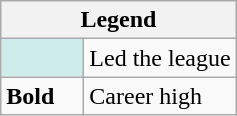<table class="wikitable mw-collapsible mw-collapsed">
<tr>
<th colspan="2">Legend</th>
</tr>
<tr>
<td style="background:#cfecec; width:3em;"></td>
<td>Led the league</td>
</tr>
<tr>
<td><strong>Bold</strong></td>
<td>Career high</td>
</tr>
</table>
